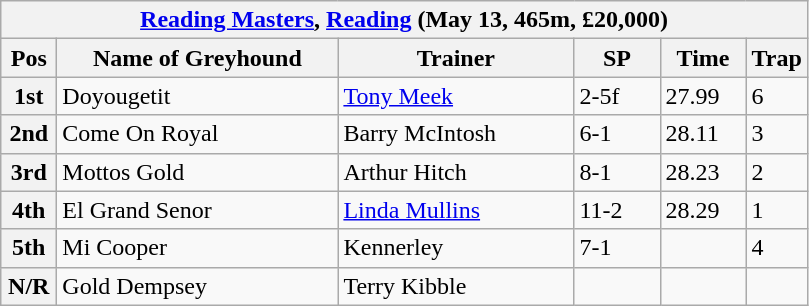<table class="wikitable">
<tr>
<th colspan="6"><a href='#'>Reading Masters</a>, <a href='#'>Reading</a> (May 13, 465m, £20,000)</th>
</tr>
<tr>
<th width=30>Pos</th>
<th width=180>Name of Greyhound</th>
<th width=150>Trainer</th>
<th width=50>SP</th>
<th width=50>Time</th>
<th width=30>Trap</th>
</tr>
<tr>
<th>1st</th>
<td>Doyougetit</td>
<td><a href='#'>Tony Meek</a></td>
<td>2-5f</td>
<td>27.99</td>
<td>6</td>
</tr>
<tr>
<th>2nd</th>
<td>Come On Royal</td>
<td>Barry McIntosh</td>
<td>6-1</td>
<td>28.11</td>
<td>3</td>
</tr>
<tr>
<th>3rd</th>
<td>Mottos Gold</td>
<td>Arthur Hitch</td>
<td>8-1</td>
<td>28.23</td>
<td>2</td>
</tr>
<tr>
<th>4th</th>
<td>El Grand Senor</td>
<td><a href='#'>Linda Mullins</a></td>
<td>11-2</td>
<td>28.29</td>
<td>1</td>
</tr>
<tr>
<th>5th</th>
<td>Mi Cooper</td>
<td>Kennerley</td>
<td>7-1</td>
<td></td>
<td>4</td>
</tr>
<tr>
<th>N/R</th>
<td>Gold Dempsey</td>
<td>Terry Kibble</td>
<td></td>
<td></td>
<td></td>
</tr>
</table>
